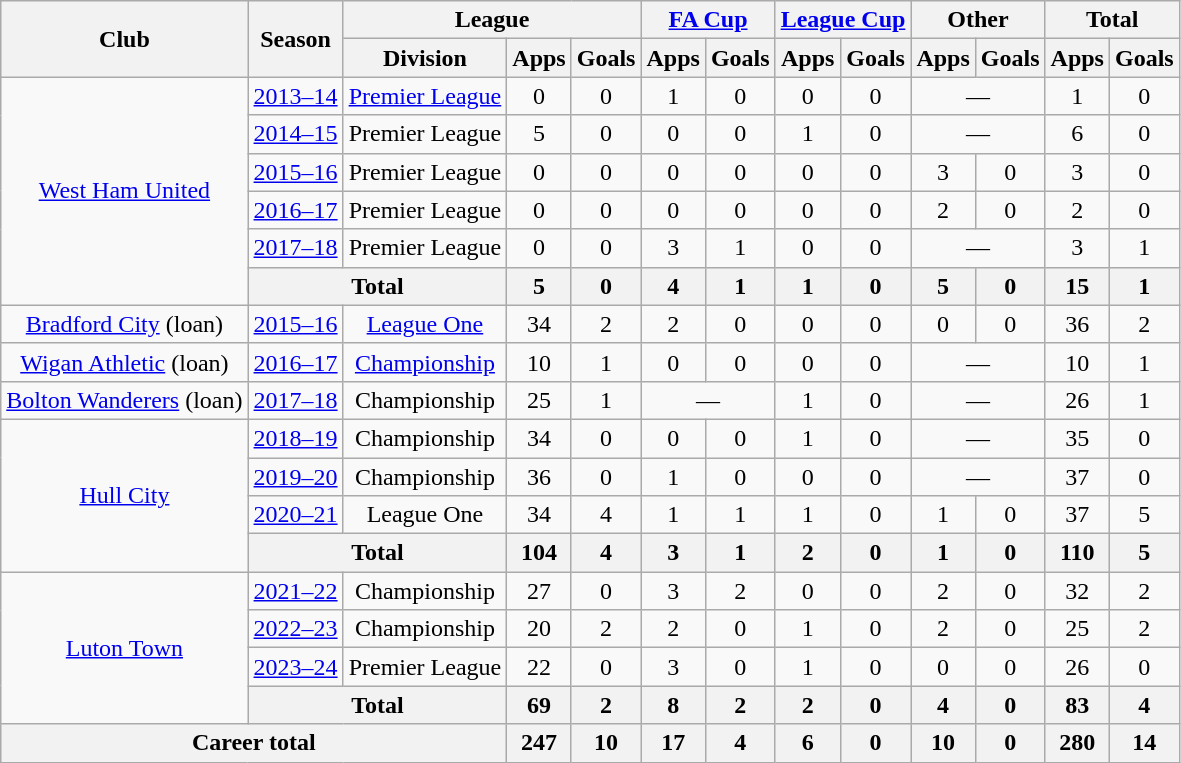<table class="wikitable" style="text-align: center">
<tr>
<th rowspan="2">Club</th>
<th rowspan="2">Season</th>
<th colspan="3">League</th>
<th colspan="2"><a href='#'>FA Cup</a></th>
<th colspan="2"><a href='#'>League Cup</a></th>
<th colspan="2">Other</th>
<th colspan="2">Total</th>
</tr>
<tr>
<th>Division</th>
<th>Apps</th>
<th>Goals</th>
<th>Apps</th>
<th>Goals</th>
<th>Apps</th>
<th>Goals</th>
<th>Apps</th>
<th>Goals</th>
<th>Apps</th>
<th>Goals</th>
</tr>
<tr>
<td rowspan="6"><a href='#'>West Ham United</a></td>
<td><a href='#'>2013–14</a></td>
<td><a href='#'>Premier League</a></td>
<td>0</td>
<td>0</td>
<td>1</td>
<td>0</td>
<td>0</td>
<td>0</td>
<td colspan="2">—</td>
<td>1</td>
<td>0</td>
</tr>
<tr>
<td><a href='#'>2014–15</a></td>
<td>Premier League</td>
<td>5</td>
<td>0</td>
<td>0</td>
<td>0</td>
<td>1</td>
<td>0</td>
<td colspan="2">—</td>
<td>6</td>
<td>0</td>
</tr>
<tr>
<td><a href='#'>2015–16</a></td>
<td>Premier League</td>
<td>0</td>
<td>0</td>
<td>0</td>
<td>0</td>
<td>0</td>
<td>0</td>
<td>3</td>
<td>0</td>
<td>3</td>
<td>0</td>
</tr>
<tr>
<td><a href='#'>2016–17</a></td>
<td>Premier League</td>
<td>0</td>
<td>0</td>
<td>0</td>
<td>0</td>
<td>0</td>
<td>0</td>
<td>2</td>
<td>0</td>
<td>2</td>
<td>0</td>
</tr>
<tr>
<td><a href='#'>2017–18</a></td>
<td>Premier League</td>
<td>0</td>
<td>0</td>
<td>3</td>
<td>1</td>
<td>0</td>
<td>0</td>
<td colspan="2">—</td>
<td>3</td>
<td>1</td>
</tr>
<tr>
<th colspan="2">Total</th>
<th>5</th>
<th>0</th>
<th>4</th>
<th>1</th>
<th>1</th>
<th>0</th>
<th>5</th>
<th>0</th>
<th>15</th>
<th>1</th>
</tr>
<tr>
<td><a href='#'>Bradford City</a> (loan)</td>
<td><a href='#'>2015–16</a></td>
<td><a href='#'>League One</a></td>
<td>34</td>
<td>2</td>
<td>2</td>
<td>0</td>
<td>0</td>
<td>0</td>
<td>0</td>
<td>0</td>
<td>36</td>
<td>2</td>
</tr>
<tr>
<td><a href='#'>Wigan Athletic</a> (loan)</td>
<td><a href='#'>2016–17</a></td>
<td><a href='#'>Championship</a></td>
<td>10</td>
<td>1</td>
<td>0</td>
<td>0</td>
<td>0</td>
<td>0</td>
<td colspan="2">—</td>
<td>10</td>
<td>1</td>
</tr>
<tr>
<td><a href='#'>Bolton Wanderers</a> (loan)</td>
<td><a href='#'>2017–18</a></td>
<td>Championship</td>
<td>25</td>
<td>1</td>
<td colspan="2">—</td>
<td>1</td>
<td>0</td>
<td colspan="2">—</td>
<td>26</td>
<td>1</td>
</tr>
<tr>
<td rowspan="4"><a href='#'>Hull City</a></td>
<td><a href='#'>2018–19</a></td>
<td>Championship</td>
<td>34</td>
<td>0</td>
<td>0</td>
<td>0</td>
<td>1</td>
<td>0</td>
<td colspan="2">—</td>
<td>35</td>
<td>0</td>
</tr>
<tr>
<td><a href='#'>2019–20</a></td>
<td>Championship</td>
<td>36</td>
<td>0</td>
<td>1</td>
<td>0</td>
<td>0</td>
<td>0</td>
<td colspan="2">—</td>
<td>37</td>
<td>0</td>
</tr>
<tr>
<td><a href='#'>2020–21</a></td>
<td>League One</td>
<td>34</td>
<td>4</td>
<td>1</td>
<td>1</td>
<td>1</td>
<td>0</td>
<td>1</td>
<td>0</td>
<td>37</td>
<td>5</td>
</tr>
<tr>
<th colspan="2">Total</th>
<th>104</th>
<th>4</th>
<th>3</th>
<th>1</th>
<th>2</th>
<th>0</th>
<th>1</th>
<th>0</th>
<th>110</th>
<th>5</th>
</tr>
<tr>
<td rowspan="4"><a href='#'>Luton Town</a></td>
<td><a href='#'>2021–22</a></td>
<td>Championship</td>
<td>27</td>
<td>0</td>
<td>3</td>
<td>2</td>
<td>0</td>
<td>0</td>
<td>2</td>
<td>0</td>
<td>32</td>
<td>2</td>
</tr>
<tr>
<td><a href='#'>2022–23</a></td>
<td>Championship</td>
<td>20</td>
<td>2</td>
<td>2</td>
<td>0</td>
<td>1</td>
<td>0</td>
<td>2</td>
<td>0</td>
<td>25</td>
<td>2</td>
</tr>
<tr>
<td><a href='#'>2023–24</a></td>
<td>Premier League</td>
<td>22</td>
<td>0</td>
<td>3</td>
<td>0</td>
<td>1</td>
<td>0</td>
<td>0</td>
<td>0</td>
<td>26</td>
<td>0</td>
</tr>
<tr>
<th colspan="2">Total</th>
<th>69</th>
<th>2</th>
<th>8</th>
<th>2</th>
<th>2</th>
<th>0</th>
<th>4</th>
<th>0</th>
<th>83</th>
<th>4</th>
</tr>
<tr>
<th colspan="3">Career total</th>
<th>247</th>
<th>10</th>
<th>17</th>
<th>4</th>
<th>6</th>
<th>0</th>
<th>10</th>
<th>0</th>
<th>280</th>
<th>14</th>
</tr>
</table>
